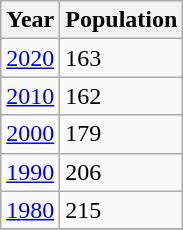<table class="wikitable">
<tr>
<th>Year</th>
<th>Population</th>
</tr>
<tr>
<td><a href='#'>2020</a></td>
<td>163</td>
</tr>
<tr>
<td><a href='#'>2010</a></td>
<td>162</td>
</tr>
<tr>
<td><a href='#'>2000</a></td>
<td>179</td>
</tr>
<tr>
<td><a href='#'>1990</a></td>
<td>206</td>
</tr>
<tr>
<td><a href='#'>1980</a></td>
<td>215</td>
</tr>
<tr>
</tr>
</table>
